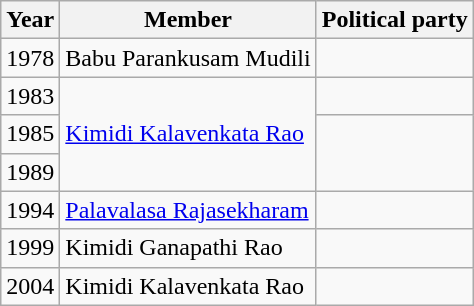<table class="wikitable sortable">
<tr>
<th>Year</th>
<th>Member</th>
<th colspan="2">Political party</th>
</tr>
<tr>
<td>1978</td>
<td>Babu Parankusam Mudili</td>
<td></td>
</tr>
<tr>
<td>1983</td>
<td rowspan=3><a href='#'>Kimidi Kalavenkata Rao</a></td>
<td></td>
</tr>
<tr>
<td>1985</td>
</tr>
<tr>
<td>1989</td>
</tr>
<tr>
<td>1994</td>
<td><a href='#'>Palavalasa Rajasekharam</a></td>
<td></td>
</tr>
<tr>
<td>1999</td>
<td>Kimidi Ganapathi Rao</td>
<td></td>
</tr>
<tr>
<td>2004</td>
<td>Kimidi Kalavenkata Rao</td>
</tr>
</table>
